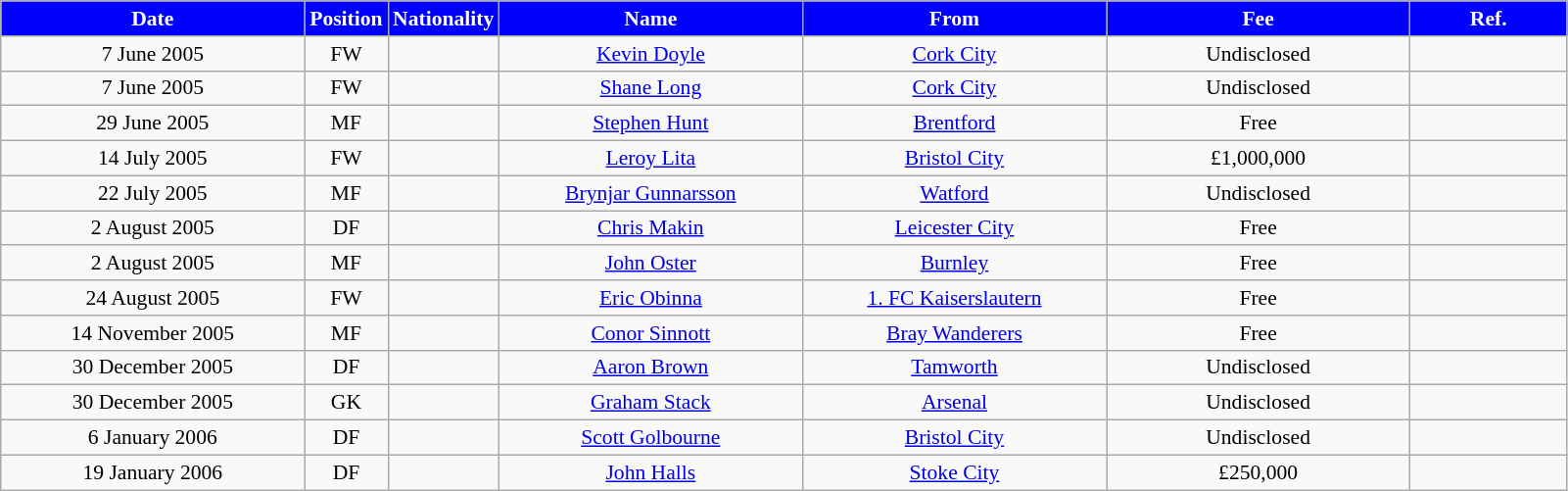<table class="wikitable"  style="text-align:center; font-size:90%; ">
<tr>
<th style="background:#00f; color:white; width:200px;">Date</th>
<th style="background:#00f; color:white; width:50px;">Position</th>
<th style="background:#00f; color:white; width:50px;">Nationality</th>
<th style="background:#00f; color:white; width:200px;">Name</th>
<th style="background:#00f; color:white; width:200px;">From</th>
<th style="background:#00f; color:white; width:200px;">Fee</th>
<th style="background:#00f; color:white; width:100px;">Ref.</th>
</tr>
<tr>
<td>7 June 2005</td>
<td>FW</td>
<td></td>
<td><a href='#'>Kevin Doyle</a></td>
<td><a href='#'>Cork City</a></td>
<td>Undisclosed</td>
<td></td>
</tr>
<tr>
<td>7 June 2005</td>
<td>FW</td>
<td></td>
<td><a href='#'>Shane Long</a></td>
<td><a href='#'>Cork City</a></td>
<td>Undisclosed</td>
<td></td>
</tr>
<tr>
<td>29 June 2005</td>
<td>MF</td>
<td></td>
<td><a href='#'>Stephen Hunt</a></td>
<td><a href='#'>Brentford</a></td>
<td>Free</td>
<td></td>
</tr>
<tr>
<td>14 July 2005</td>
<td>FW</td>
<td></td>
<td><a href='#'>Leroy Lita</a></td>
<td><a href='#'>Bristol City</a></td>
<td>£1,000,000</td>
<td></td>
</tr>
<tr>
<td>22 July 2005</td>
<td>MF</td>
<td></td>
<td><a href='#'>Brynjar Gunnarsson</a></td>
<td><a href='#'>Watford</a></td>
<td>Undisclosed</td>
<td></td>
</tr>
<tr>
<td>2 August 2005</td>
<td>DF</td>
<td></td>
<td><a href='#'>Chris Makin</a></td>
<td><a href='#'>Leicester City</a></td>
<td>Free</td>
<td></td>
</tr>
<tr>
<td>2 August 2005</td>
<td>MF</td>
<td></td>
<td><a href='#'>John Oster</a></td>
<td><a href='#'>Burnley</a></td>
<td>Free</td>
<td></td>
</tr>
<tr>
<td>24 August 2005</td>
<td>FW</td>
<td></td>
<td><a href='#'>Eric Obinna</a></td>
<td><a href='#'>1. FC Kaiserslautern</a></td>
<td>Free</td>
<td></td>
</tr>
<tr>
<td>14 November 2005</td>
<td>MF</td>
<td></td>
<td><a href='#'>Conor Sinnott</a></td>
<td><a href='#'>Bray Wanderers</a></td>
<td>Free</td>
<td></td>
</tr>
<tr>
<td>30 December 2005</td>
<td>DF</td>
<td></td>
<td><a href='#'>Aaron Brown</a></td>
<td><a href='#'>Tamworth</a></td>
<td>Undisclosed</td>
<td></td>
</tr>
<tr>
<td>30 December 2005</td>
<td>GK</td>
<td></td>
<td><a href='#'>Graham Stack</a></td>
<td><a href='#'>Arsenal</a></td>
<td>Undisclosed</td>
<td></td>
</tr>
<tr>
<td>6 January 2006</td>
<td>DF</td>
<td></td>
<td><a href='#'>Scott Golbourne</a></td>
<td><a href='#'>Bristol City</a></td>
<td>Undisclosed</td>
<td></td>
</tr>
<tr>
<td>19 January 2006</td>
<td>DF</td>
<td></td>
<td><a href='#'>John Halls</a></td>
<td><a href='#'>Stoke City</a></td>
<td>£250,000</td>
<td></td>
</tr>
</table>
